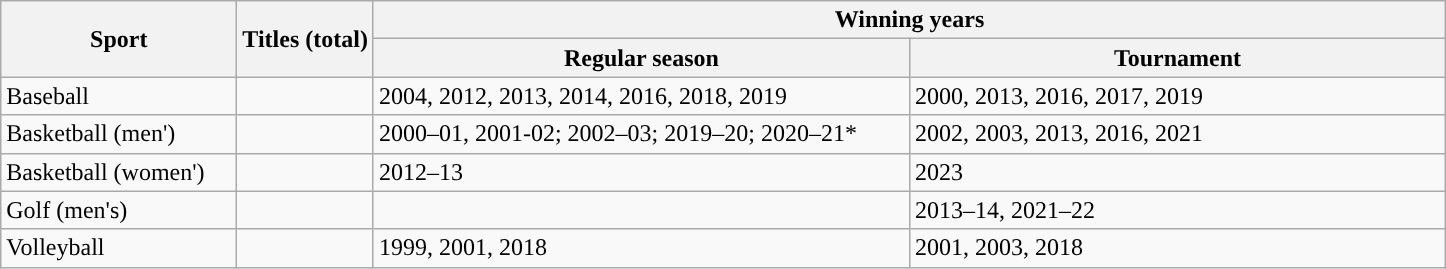<table class="wikitable"; style= "text-align: ">
<tr>
<th rowspan=2 width=150px>Sport</th>
<th rowspan=2 width=px>Titles (total)</th>
<th colspan=2 width=px>Winning years</th>
</tr>
<tr>
<th width=350px>Regular season</th>
<th width=350px>Tournament</th>
</tr>
<tr>
<td>Baseball</td>
<td></td>
<td>2004, 2012, 2013, 2014, 2016, 2018, 2019</td>
<td>2000, 2013, 2016, 2017, 2019</td>
</tr>
<tr>
<td>Basketball (men')</td>
<td></td>
<td>2000–01, 2001-02; 2002–03; 2019–20; 2020–21*</td>
<td>2002, 2003, 2013, 2016, 2021</td>
</tr>
<tr>
<td>Basketball (women')</td>
<td></td>
<td>2012–13</td>
<td>2023</td>
</tr>
<tr>
<td>Golf (men's)</td>
<td></td>
<td></td>
<td>2013–14, 2021–22</td>
</tr>
<tr>
<td>Volleyball</td>
<td></td>
<td>1999, 2001, 2018</td>
<td>2001, 2003, 2018</td>
</tr>
</table>
